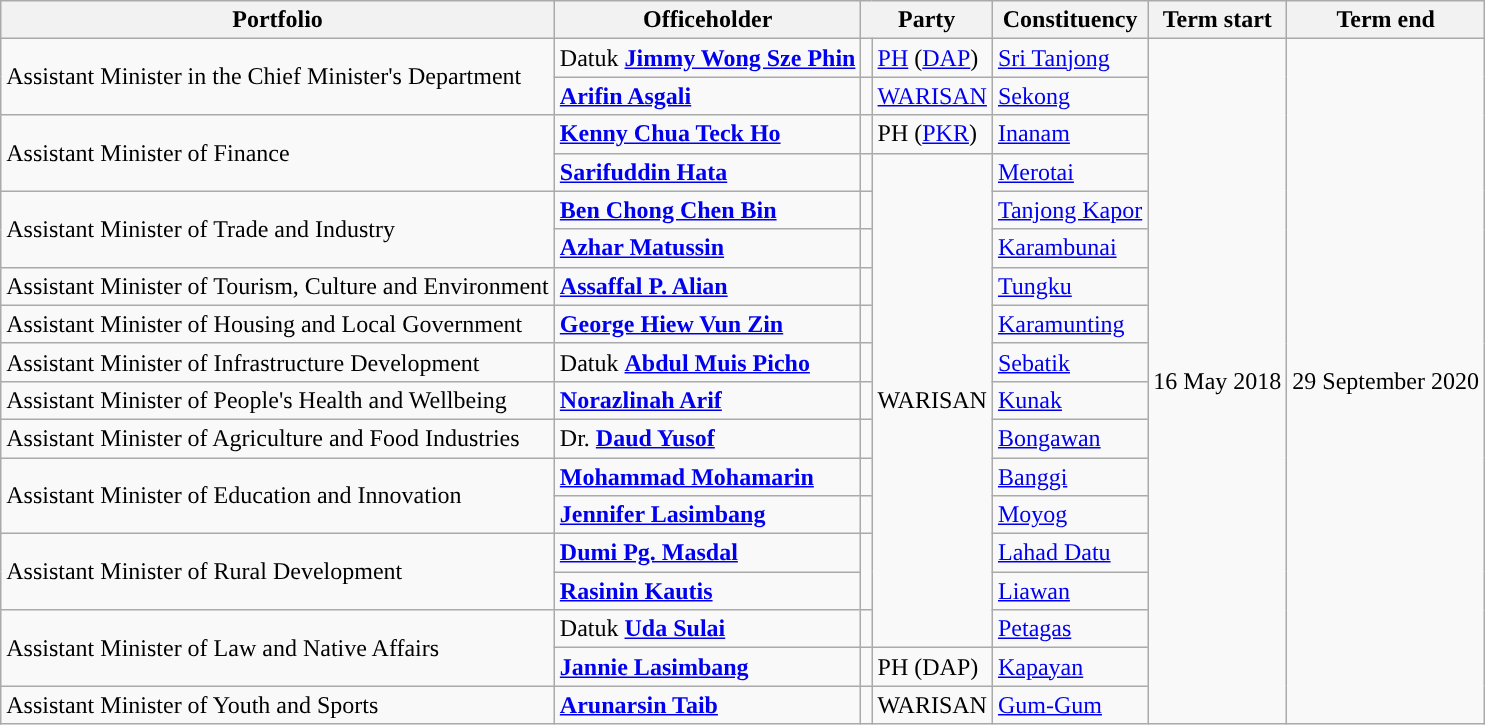<table class="wikitable sortable">
<tr>
<th>Portfolio</th>
<th>Officeholder</th>
<th colspan="2">Party</th>
<th>Constituency</th>
<th>Term start</th>
<th>Term end</th>
</tr>
<tr>
<td rowspan="2">Assistant Minister in the Chief Minister's Department</td>
<td>Datuk <strong><a href='#'>Jimmy Wong Sze Phin</a></strong></td>
<td style="background:"></td>
<td><a href='#'>PH</a> (<a href='#'>DAP</a>)</td>
<td><a href='#'>Sri Tanjong</a></td>
<td rowspan="18">16 May 2018</td>
<td rowspan="18">29 September 2020</td>
</tr>
<tr>
<td><strong><a href='#'>Arifin Asgali</a></strong></td>
<td style="background:"></td>
<td><a href='#'>WARISAN</a></td>
<td><a href='#'>Sekong</a></td>
</tr>
<tr>
<td rowspan="2">Assistant Minister of Finance</td>
<td><strong><a href='#'>Kenny Chua Teck Ho</a></strong></td>
<td style="background:"></td>
<td>PH (<a href='#'>PKR</a>)</td>
<td><a href='#'>Inanam</a></td>
</tr>
<tr>
<td><strong><a href='#'>Sarifuddin Hata</a></strong></td>
<td style="background:"></td>
<td rowspan="13">WARISAN</td>
<td><a href='#'>Merotai</a></td>
</tr>
<tr>
<td rowspan="2">Assistant Minister of Trade and Industry</td>
<td><strong><a href='#'>Ben Chong Chen Bin</a></strong></td>
<td style="background:"></td>
<td><a href='#'>Tanjong Kapor</a></td>
</tr>
<tr>
<td><strong><a href='#'>Azhar Matussin</a></strong></td>
<td style="background:"></td>
<td><a href='#'>Karambunai</a></td>
</tr>
<tr>
<td>Assistant Minister of Tourism, Culture and Environment</td>
<td><strong><a href='#'>Assaffal P. Alian</a></strong></td>
<td style="background:"></td>
<td><a href='#'>Tungku</a></td>
</tr>
<tr>
<td>Assistant Minister of Housing and Local Government</td>
<td><strong><a href='#'>George Hiew Vun Zin</a></strong></td>
<td style="background:"></td>
<td><a href='#'>Karamunting</a></td>
</tr>
<tr>
<td>Assistant Minister of Infrastructure Development</td>
<td>Datuk <strong><a href='#'>Abdul Muis Picho</a></strong></td>
<td style="background:"></td>
<td><a href='#'>Sebatik</a></td>
</tr>
<tr>
<td>Assistant Minister of People's Health and Wellbeing</td>
<td><strong><a href='#'>Norazlinah Arif</a></strong></td>
<td style="background:"></td>
<td><a href='#'>Kunak</a></td>
</tr>
<tr>
<td>Assistant Minister of Agriculture and Food Industries</td>
<td>Dr. <strong><a href='#'>Daud Yusof</a></strong></td>
<td style="background:"></td>
<td><a href='#'>Bongawan</a></td>
</tr>
<tr>
<td rowspan="2">Assistant Minister of Education and Innovation</td>
<td><strong><a href='#'>Mohammad Mohamarin</a></strong></td>
<td style="background:"></td>
<td><a href='#'>Banggi</a></td>
</tr>
<tr>
<td><strong><a href='#'>Jennifer Lasimbang</a></strong></td>
<td style="background:"></td>
<td><a href='#'>Moyog</a></td>
</tr>
<tr>
<td rowspan="2">Assistant Minister of Rural Development</td>
<td><strong><a href='#'>Dumi Pg. Masdal</a></strong></td>
<td rowspan="2" style="background:"></td>
<td><a href='#'>Lahad Datu</a></td>
</tr>
<tr>
<td><strong><a href='#'>Rasinin Kautis</a></strong></td>
<td><a href='#'>Liawan</a></td>
</tr>
<tr>
<td rowspan="2">Assistant Minister of Law and Native Affairs</td>
<td>Datuk <strong><a href='#'>Uda Sulai</a></strong></td>
<td style="background:"></td>
<td><a href='#'>Petagas</a></td>
</tr>
<tr>
<td><strong><a href='#'>Jannie Lasimbang</a></strong></td>
<td style="background:"></td>
<td>PH (DAP)</td>
<td><a href='#'>Kapayan</a></td>
</tr>
<tr>
<td>Assistant Minister of Youth and Sports</td>
<td><strong><a href='#'>Arunarsin Taib</a></strong></td>
<td style="background:"></td>
<td>WARISAN</td>
<td><a href='#'>Gum-Gum</a></td>
</tr>
</table>
